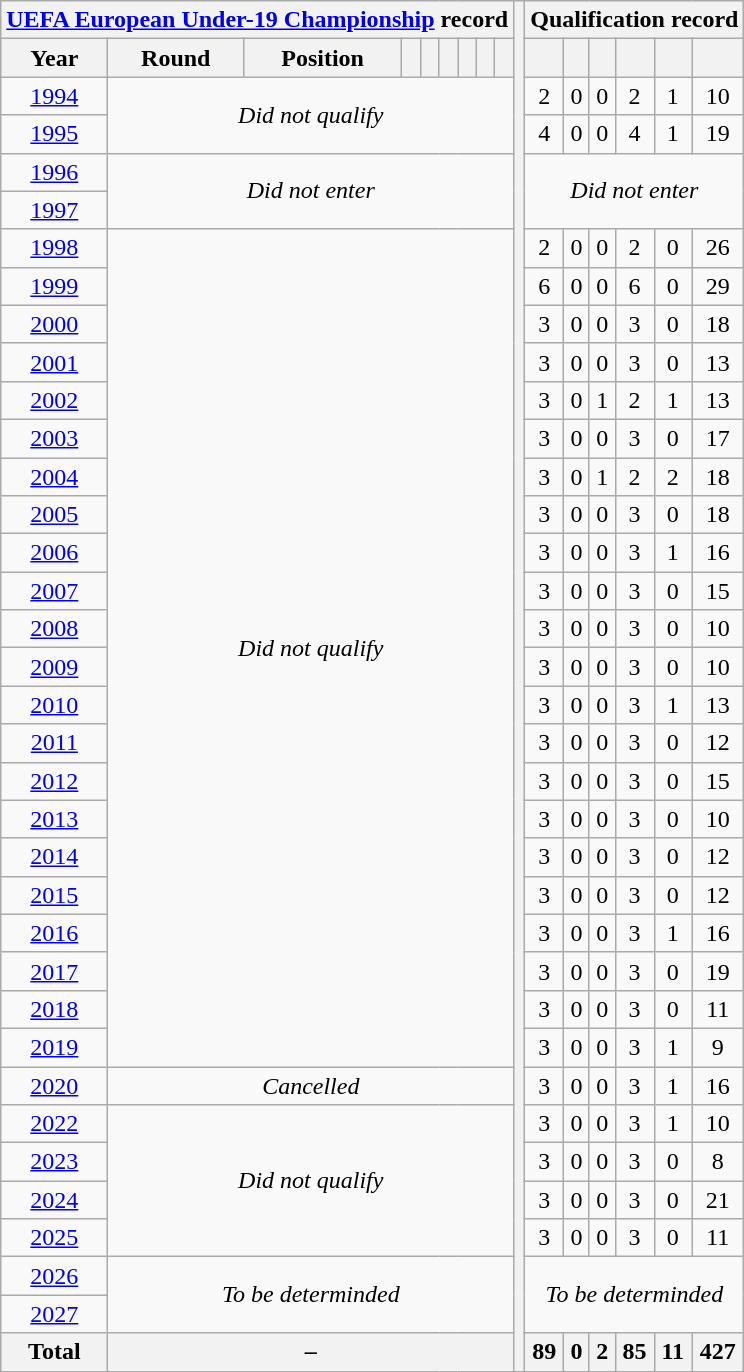<table class="wikitable" style="text-align: center;">
<tr>
<th colspan=9><a href='#'>UEFA European Under-19 Championship</a> record</th>
<th rowspan="90"></th>
<th colspan=6>Qualification record</th>
</tr>
<tr>
<th>Year</th>
<th>Round</th>
<th>Position</th>
<th></th>
<th></th>
<th></th>
<th></th>
<th></th>
<th></th>
<th></th>
<th></th>
<th></th>
<th></th>
<th></th>
<th></th>
</tr>
<tr>
<td> <a href='#'>1994</a></td>
<td colspan=8 rowspan=2><em>Did not qualify</em></td>
<td>2</td>
<td>0</td>
<td>0</td>
<td>2</td>
<td>1</td>
<td>10</td>
</tr>
<tr>
<td> <a href='#'>1995</a></td>
<td>4</td>
<td>0</td>
<td>0</td>
<td>4</td>
<td>1</td>
<td>19</td>
</tr>
<tr>
<td> <a href='#'>1996</a></td>
<td colspan=8 rowspan=2><em>Did not enter</em></td>
<td colspan=6 rowspan=2><em>Did not enter</em></td>
</tr>
<tr>
<td> <a href='#'>1997</a></td>
</tr>
<tr>
<td> <a href='#'>1998</a></td>
<td colspan=8 rowspan=22><em>Did not qualify</em></td>
<td>2</td>
<td>0</td>
<td>0</td>
<td>2</td>
<td>0</td>
<td>26</td>
</tr>
<tr>
<td> <a href='#'>1999</a></td>
<td>6</td>
<td>0</td>
<td>0</td>
<td>6</td>
<td>0</td>
<td>29</td>
</tr>
<tr>
<td> <a href='#'>2000</a></td>
<td>3</td>
<td>0</td>
<td>0</td>
<td>3</td>
<td>0</td>
<td>18</td>
</tr>
<tr>
<td> <a href='#'>2001</a></td>
<td>3</td>
<td>0</td>
<td>0</td>
<td>3</td>
<td>0</td>
<td>13</td>
</tr>
<tr>
<td> <a href='#'>2002</a></td>
<td>3</td>
<td>0</td>
<td>1</td>
<td>2</td>
<td>1</td>
<td>13</td>
</tr>
<tr>
<td> <a href='#'>2003</a></td>
<td>3</td>
<td>0</td>
<td>0</td>
<td>3</td>
<td>0</td>
<td>17</td>
</tr>
<tr>
<td> <a href='#'>2004</a></td>
<td>3</td>
<td>0</td>
<td>1</td>
<td>2</td>
<td>2</td>
<td>18</td>
</tr>
<tr>
<td> <a href='#'>2005</a></td>
<td>3</td>
<td>0</td>
<td>0</td>
<td>3</td>
<td>0</td>
<td>18</td>
</tr>
<tr>
<td> <a href='#'>2006</a></td>
<td>3</td>
<td>0</td>
<td>0</td>
<td>3</td>
<td>1</td>
<td>16</td>
</tr>
<tr>
<td> <a href='#'>2007</a></td>
<td>3</td>
<td>0</td>
<td>0</td>
<td>3</td>
<td>0</td>
<td>15</td>
</tr>
<tr>
<td> <a href='#'>2008</a></td>
<td>3</td>
<td>0</td>
<td>0</td>
<td>3</td>
<td>0</td>
<td>10</td>
</tr>
<tr>
<td> <a href='#'>2009</a></td>
<td>3</td>
<td>0</td>
<td>0</td>
<td>3</td>
<td>0</td>
<td>10</td>
</tr>
<tr>
<td> <a href='#'>2010</a></td>
<td>3</td>
<td>0</td>
<td>0</td>
<td>3</td>
<td>1</td>
<td>13</td>
</tr>
<tr>
<td> <a href='#'>2011</a></td>
<td>3</td>
<td>0</td>
<td>0</td>
<td>3</td>
<td>0</td>
<td>12</td>
</tr>
<tr>
<td> <a href='#'>2012</a></td>
<td>3</td>
<td>0</td>
<td>0</td>
<td>3</td>
<td>0</td>
<td>15</td>
</tr>
<tr>
<td> <a href='#'>2013</a></td>
<td>3</td>
<td>0</td>
<td>0</td>
<td>3</td>
<td>0</td>
<td>10</td>
</tr>
<tr>
<td> <a href='#'>2014</a></td>
<td>3</td>
<td>0</td>
<td>0</td>
<td>3</td>
<td>0</td>
<td>12</td>
</tr>
<tr>
<td> <a href='#'>2015</a></td>
<td>3</td>
<td>0</td>
<td>0</td>
<td>3</td>
<td>0</td>
<td>12</td>
</tr>
<tr>
<td> <a href='#'>2016</a></td>
<td>3</td>
<td>0</td>
<td>0</td>
<td>3</td>
<td>1</td>
<td>16</td>
</tr>
<tr>
<td> <a href='#'>2017</a></td>
<td>3</td>
<td>0</td>
<td>0</td>
<td>3</td>
<td>0</td>
<td>19</td>
</tr>
<tr>
<td> <a href='#'>2018</a></td>
<td>3</td>
<td>0</td>
<td>0</td>
<td>3</td>
<td>0</td>
<td>11</td>
</tr>
<tr>
<td> <a href='#'>2019</a></td>
<td>3</td>
<td>0</td>
<td>0</td>
<td>3</td>
<td>1</td>
<td>9</td>
</tr>
<tr>
<td> <a href='#'>2020</a></td>
<td colspan=8><em>Cancelled</em></td>
<td>3</td>
<td>0</td>
<td>0</td>
<td>3</td>
<td>1</td>
<td>16</td>
</tr>
<tr>
<td> <a href='#'>2022</a></td>
<td colspan=8 rowspan=4><em>Did not qualify</em></td>
<td>3</td>
<td>0</td>
<td>0</td>
<td>3</td>
<td>1</td>
<td>10</td>
</tr>
<tr>
<td> <a href='#'>2023</a></td>
<td>3</td>
<td>0</td>
<td>0</td>
<td>3</td>
<td>0</td>
<td>8</td>
</tr>
<tr>
<td> <a href='#'>2024</a></td>
<td>3</td>
<td>0</td>
<td>0</td>
<td>3</td>
<td>0</td>
<td>21</td>
</tr>
<tr>
<td> <a href='#'>2025</a></td>
<td>3</td>
<td>0</td>
<td>0</td>
<td>3</td>
<td>0</td>
<td>11</td>
</tr>
<tr>
<td> <a href='#'>2026</a></td>
<td colspan=8 rowspan=2><em>To be determinded</em></td>
<td colspan=6 rowspan=2><em>To be determinded</em></td>
</tr>
<tr>
<td> <a href='#'>2027</a></td>
</tr>
<tr>
<th>Total</th>
<th colspan=8>–</th>
<th>89</th>
<th>0</th>
<th>2</th>
<th>85</th>
<th>11</th>
<th>427</th>
</tr>
</table>
